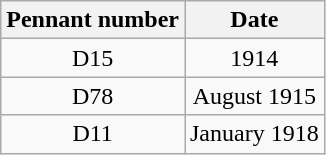<table class="wikitable" style="text-align:center">
<tr>
<th>Pennant number</th>
<th>Date</th>
</tr>
<tr>
<td>D15</td>
<td>1914</td>
</tr>
<tr>
<td>D78</td>
<td>August 1915</td>
</tr>
<tr>
<td>D11</td>
<td>January 1918</td>
</tr>
</table>
